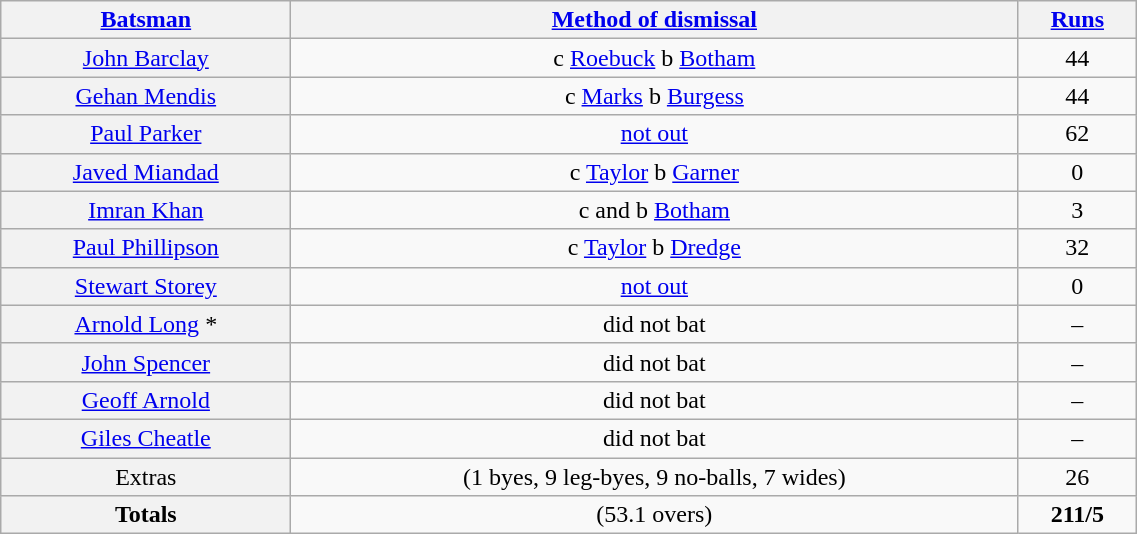<table border="1" cellpadding="1" cellspacing="0" style="border: gray solid 1px; border-collapse: collapse; text-align: center; width: 60%;" class=wikitable>
<tr>
<th scope="col"><a href='#'>Batsman</a></th>
<th scope="col"><a href='#'>Method of dismissal</a></th>
<th scope="col"><a href='#'>Runs</a></th>
</tr>
<tr>
<th scope="row" style="font-weight: normal;"><a href='#'>John Barclay</a></th>
<td>c <a href='#'>Roebuck</a> b <a href='#'>Botham</a></td>
<td>44</td>
</tr>
<tr>
<th scope="row" style="font-weight: normal;"><a href='#'>Gehan Mendis</a></th>
<td>c <a href='#'>Marks</a> b <a href='#'>Burgess</a></td>
<td>44</td>
</tr>
<tr>
<th scope="row" style="font-weight: normal;"><a href='#'>Paul Parker</a></th>
<td><a href='#'>not out</a></td>
<td>62</td>
</tr>
<tr>
<th scope="row" style="font-weight: normal;"><a href='#'>Javed Miandad</a></th>
<td>c <a href='#'>Taylor</a> b <a href='#'>Garner</a></td>
<td>0</td>
</tr>
<tr>
<th scope="row" style="font-weight: normal;"><a href='#'>Imran Khan</a></th>
<td>c and b <a href='#'>Botham</a></td>
<td>3</td>
</tr>
<tr>
<th scope="row" style="font-weight: normal;"><a href='#'>Paul Phillipson</a></th>
<td>c <a href='#'>Taylor</a> b <a href='#'>Dredge</a></td>
<td>32</td>
</tr>
<tr>
<th scope="row" style="font-weight: normal;"><a href='#'>Stewart Storey</a></th>
<td><a href='#'>not out</a></td>
<td>0</td>
</tr>
<tr>
<th scope="row" style="font-weight: normal;"><a href='#'>Arnold Long</a> * </th>
<td>did not bat</td>
<td>–</td>
</tr>
<tr>
<th scope="row" style="font-weight: normal;"><a href='#'>John Spencer</a></th>
<td>did not bat</td>
<td>–</td>
</tr>
<tr>
<th scope="row" style="font-weight: normal;"><a href='#'>Geoff Arnold</a></th>
<td>did not bat</td>
<td>–</td>
</tr>
<tr>
<th scope="row" style="font-weight: normal;"><a href='#'>Giles Cheatle</a></th>
<td>did not bat</td>
<td>–</td>
</tr>
<tr>
<th scope="row" style="font-weight: normal;">Extras</th>
<td>(1 byes, 9 leg-byes, 9 no-balls, 7 wides)</td>
<td>26</td>
</tr>
<tr>
<th scope="row" style="font-weight: normal;"><strong>Totals</strong></th>
<td>(53.1 overs)</td>
<td><strong>211/5</strong></td>
</tr>
</table>
